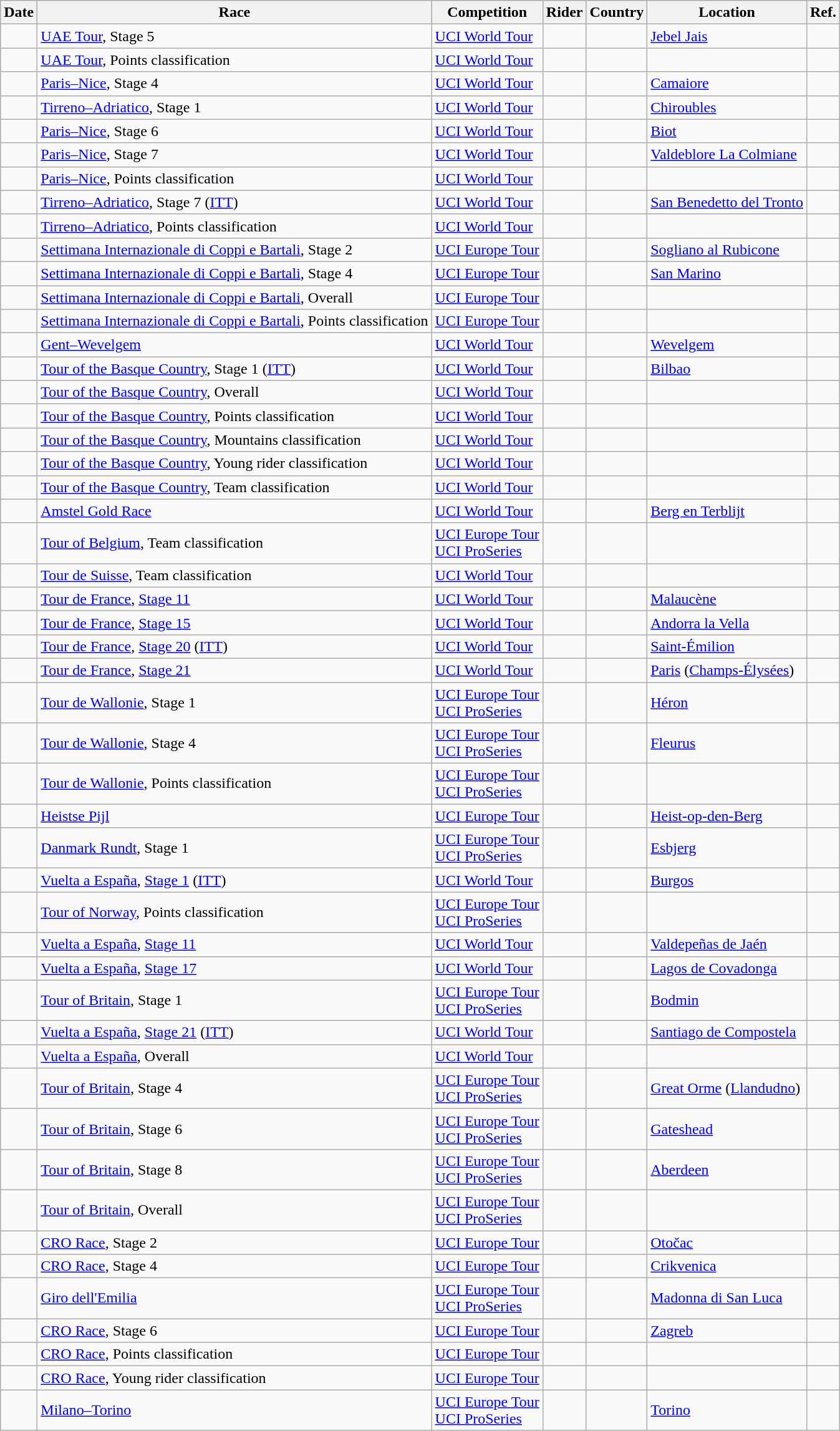<table class="wikitable sortable">
<tr>
<th>Date</th>
<th>Race</th>
<th>Competition</th>
<th>Rider</th>
<th>Country</th>
<th>Location</th>
<th class="unsortable">Ref.</th>
</tr>
<tr>
<td></td>
<td><a href='#'>UAE Tour</a>, Stage 5</td>
<td><a href='#'>UCI World Tour</a></td>
<td></td>
<td></td>
<td><a href='#'>Jebel Jais</a></td>
<td align="center"></td>
</tr>
<tr>
<td></td>
<td><a href='#'>UAE Tour</a>, Points classification</td>
<td><a href='#'>UCI World Tour</a></td>
<td></td>
<td></td>
<td></td>
<td align="center"></td>
</tr>
<tr>
<td></td>
<td><a href='#'>Paris–Nice</a>, Stage 4</td>
<td><a href='#'>UCI World Tour</a></td>
<td></td>
<td></td>
<td><a href='#'>Camaiore</a></td>
<td align="center"></td>
</tr>
<tr>
<td></td>
<td><a href='#'>Tirreno–Adriatico</a>, Stage 1</td>
<td><a href='#'>UCI World Tour</a></td>
<td></td>
<td></td>
<td><a href='#'>Chiroubles</a></td>
<td align="center"></td>
</tr>
<tr>
<td></td>
<td><a href='#'>Paris–Nice</a>, Stage 6</td>
<td><a href='#'>UCI World Tour</a></td>
<td></td>
<td></td>
<td><a href='#'>Biot</a></td>
<td align="center"></td>
</tr>
<tr>
<td></td>
<td><a href='#'>Paris–Nice</a>, Stage 7</td>
<td><a href='#'>UCI World Tour</a></td>
<td></td>
<td></td>
<td><a href='#'>Valdeblore La Colmiane</a></td>
<td align="center"></td>
</tr>
<tr>
<td></td>
<td><a href='#'>Paris–Nice</a>, Points classification</td>
<td><a href='#'>UCI World Tour</a></td>
<td></td>
<td></td>
<td></td>
<td align="center"></td>
</tr>
<tr>
<td></td>
<td><a href='#'>Tirreno–Adriatico</a>, Stage 7 (<a href='#'>ITT</a>)</td>
<td><a href='#'>UCI World Tour</a></td>
<td></td>
<td></td>
<td><a href='#'>San Benedetto del Tronto</a></td>
<td align="center"></td>
</tr>
<tr>
<td></td>
<td><a href='#'>Tirreno–Adriatico</a>, Points classification</td>
<td><a href='#'>UCI World Tour</a></td>
<td></td>
<td></td>
<td></td>
<td align="center"></td>
</tr>
<tr>
<td></td>
<td><a href='#'>Settimana Internazionale di Coppi e Bartali</a>, Stage 2</td>
<td><a href='#'>UCI Europe Tour</a></td>
<td></td>
<td></td>
<td><a href='#'>Sogliano al Rubicone</a></td>
<td align="center"></td>
</tr>
<tr>
<td></td>
<td><a href='#'>Settimana Internazionale di Coppi e Bartali</a>, Stage 4</td>
<td><a href='#'>UCI Europe Tour</a></td>
<td></td>
<td></td>
<td><a href='#'>San Marino</a></td>
<td align="center"></td>
</tr>
<tr>
<td></td>
<td><a href='#'>Settimana Internazionale di Coppi e Bartali</a>, Overall</td>
<td><a href='#'>UCI Europe Tour</a></td>
<td></td>
<td></td>
<td></td>
<td align="center"></td>
</tr>
<tr>
<td></td>
<td><a href='#'>Settimana Internazionale di Coppi e Bartali</a>, Points classification</td>
<td><a href='#'>UCI Europe Tour</a></td>
<td></td>
<td></td>
<td></td>
<td align="center"></td>
</tr>
<tr>
<td></td>
<td><a href='#'>Gent–Wevelgem</a></td>
<td><a href='#'>UCI World Tour</a></td>
<td></td>
<td></td>
<td><a href='#'>Wevelgem</a></td>
<td align="center"></td>
</tr>
<tr>
<td></td>
<td><a href='#'>Tour of the Basque Country</a>, Stage 1 (<a href='#'>ITT</a>)</td>
<td><a href='#'>UCI World Tour</a></td>
<td></td>
<td></td>
<td><a href='#'>Bilbao</a></td>
<td align="center"></td>
</tr>
<tr>
<td></td>
<td><a href='#'>Tour of the Basque Country</a>, Overall</td>
<td><a href='#'>UCI World Tour</a></td>
<td></td>
<td></td>
<td></td>
<td align="center"></td>
</tr>
<tr>
<td></td>
<td><a href='#'>Tour of the Basque Country</a>, Points classification</td>
<td><a href='#'>UCI World Tour</a></td>
<td></td>
<td></td>
<td></td>
<td align="center"></td>
</tr>
<tr>
<td></td>
<td><a href='#'>Tour of the Basque Country</a>, Mountains classification</td>
<td><a href='#'>UCI World Tour</a></td>
<td></td>
<td></td>
<td></td>
<td align="center"></td>
</tr>
<tr>
<td></td>
<td><a href='#'>Tour of the Basque Country</a>, Young rider classification</td>
<td><a href='#'>UCI World Tour</a></td>
<td></td>
<td></td>
<td></td>
<td align="center"></td>
</tr>
<tr>
<td></td>
<td><a href='#'>Tour of the Basque Country</a>, Team classification</td>
<td><a href='#'>UCI World Tour</a></td>
<td align="center"></td>
<td></td>
<td></td>
<td align="center"></td>
</tr>
<tr>
<td></td>
<td><a href='#'>Amstel Gold Race</a></td>
<td><a href='#'>UCI World Tour</a></td>
<td></td>
<td></td>
<td><a href='#'>Berg en Terblijt</a></td>
<td align="center"></td>
</tr>
<tr>
<td></td>
<td><a href='#'>Tour of Belgium</a>, Team classification</td>
<td><a href='#'>UCI Europe Tour</a> <br> <a href='#'>UCI ProSeries</a></td>
<td align="center"></td>
<td></td>
<td></td>
<td align="center"></td>
</tr>
<tr>
<td></td>
<td><a href='#'>Tour de Suisse</a>, Team classification</td>
<td><a href='#'>UCI World Tour</a></td>
<td align="center"></td>
<td></td>
<td></td>
<td align="center"></td>
</tr>
<tr>
<td></td>
<td><a href='#'>Tour de France</a>, <a href='#'>Stage 11</a></td>
<td><a href='#'>UCI World Tour</a></td>
<td></td>
<td></td>
<td><a href='#'>Malaucène</a></td>
<td align="center"></td>
</tr>
<tr>
<td></td>
<td><a href='#'>Tour de France</a>, <a href='#'>Stage 15</a></td>
<td><a href='#'>UCI World Tour</a></td>
<td></td>
<td></td>
<td><a href='#'>Andorra la Vella</a></td>
<td align="center"></td>
</tr>
<tr>
<td></td>
<td><a href='#'>Tour de France</a>, <a href='#'>Stage 20</a> (<a href='#'>ITT</a>)</td>
<td><a href='#'>UCI World Tour</a></td>
<td></td>
<td></td>
<td><a href='#'>Saint-Émilion</a></td>
<td align="center"></td>
</tr>
<tr>
<td></td>
<td><a href='#'>Tour de France</a>, <a href='#'>Stage 21</a></td>
<td><a href='#'>UCI World Tour</a></td>
<td></td>
<td></td>
<td><a href='#'>Paris</a> (<a href='#'>Champs-Élysées</a>)</td>
<td align="center"></td>
</tr>
<tr>
<td></td>
<td><a href='#'>Tour de Wallonie</a>, Stage 1</td>
<td><a href='#'>UCI Europe Tour</a> <br> <a href='#'>UCI ProSeries</a></td>
<td></td>
<td></td>
<td><a href='#'>Héron</a></td>
<td align="center"></td>
</tr>
<tr>
<td></td>
<td><a href='#'>Tour de Wallonie</a>, Stage 4</td>
<td><a href='#'>UCI Europe Tour</a> <br> <a href='#'>UCI ProSeries</a></td>
<td></td>
<td></td>
<td><a href='#'>Fleurus</a></td>
<td align="center"></td>
</tr>
<tr>
<td></td>
<td><a href='#'>Tour de Wallonie</a>, Points classification</td>
<td><a href='#'>UCI Europe Tour</a> <br> <a href='#'>UCI ProSeries</a></td>
<td></td>
<td></td>
<td></td>
<td align="center"></td>
</tr>
<tr>
<td></td>
<td><a href='#'>Heistse Pijl</a></td>
<td><a href='#'>UCI Europe Tour</a></td>
<td></td>
<td></td>
<td><a href='#'>Heist-op-den-Berg</a></td>
<td align="center"></td>
</tr>
<tr>
<td></td>
<td><a href='#'>Danmark Rundt</a>, Stage 1</td>
<td><a href='#'>UCI Europe Tour</a> <br> <a href='#'>UCI ProSeries</a></td>
<td></td>
<td></td>
<td><a href='#'>Esbjerg</a></td>
<td align="center"></td>
</tr>
<tr>
<td></td>
<td><a href='#'>Vuelta a España</a>, <a href='#'>Stage 1</a> (<a href='#'>ITT</a>)</td>
<td><a href='#'>UCI World Tour</a></td>
<td></td>
<td></td>
<td><a href='#'>Burgos</a></td>
<td align="center"></td>
</tr>
<tr>
<td></td>
<td><a href='#'>Tour of Norway</a>, Points classification</td>
<td><a href='#'>UCI Europe Tour</a> <br> <a href='#'>UCI ProSeries</a></td>
<td></td>
<td></td>
<td></td>
<td align="center"></td>
</tr>
<tr>
<td></td>
<td><a href='#'>Vuelta a España</a>, <a href='#'>Stage 11</a></td>
<td><a href='#'>UCI World Tour</a></td>
<td></td>
<td></td>
<td><a href='#'>Valdepeñas de Jaén</a></td>
<td align="center"></td>
</tr>
<tr>
<td></td>
<td><a href='#'>Vuelta a España</a>, <a href='#'>Stage 17</a></td>
<td><a href='#'>UCI World Tour</a></td>
<td></td>
<td></td>
<td><a href='#'>Lagos de Covadonga</a></td>
<td align="center"></td>
</tr>
<tr>
<td></td>
<td><a href='#'>Tour of Britain</a>, Stage 1</td>
<td><a href='#'>UCI Europe Tour</a> <br> <a href='#'>UCI ProSeries</a></td>
<td></td>
<td></td>
<td><a href='#'>Bodmin</a></td>
<td align="center"></td>
</tr>
<tr>
<td></td>
<td><a href='#'>Vuelta a España</a>, <a href='#'>Stage 21</a> (<a href='#'>ITT</a>)</td>
<td><a href='#'>UCI World Tour</a></td>
<td></td>
<td></td>
<td><a href='#'>Santiago de Compostela</a></td>
<td align="center"></td>
</tr>
<tr>
<td></td>
<td><a href='#'>Vuelta a España</a>, Overall</td>
<td><a href='#'>UCI World Tour</a></td>
<td></td>
<td></td>
<td></td>
<td align="center"></td>
</tr>
<tr>
<td></td>
<td><a href='#'>Tour of Britain</a>, Stage 4</td>
<td><a href='#'>UCI Europe Tour</a> <br> <a href='#'>UCI ProSeries</a></td>
<td></td>
<td></td>
<td><a href='#'>Great Orme</a> (<a href='#'>Llandudno</a>)</td>
<td align="center"></td>
</tr>
<tr>
<td></td>
<td><a href='#'>Tour of Britain</a>, Stage 6</td>
<td><a href='#'>UCI Europe Tour</a> <br> <a href='#'>UCI ProSeries</a></td>
<td></td>
<td></td>
<td><a href='#'>Gateshead</a></td>
<td align="center"></td>
</tr>
<tr>
<td></td>
<td><a href='#'>Tour of Britain</a>, Stage 8</td>
<td><a href='#'>UCI Europe Tour</a> <br> <a href='#'>UCI ProSeries</a></td>
<td></td>
<td></td>
<td><a href='#'>Aberdeen</a></td>
<td align="center"></td>
</tr>
<tr>
<td></td>
<td><a href='#'>Tour of Britain</a>, Overall</td>
<td><a href='#'>UCI Europe Tour</a> <br> <a href='#'>UCI ProSeries</a></td>
<td></td>
<td></td>
<td></td>
<td align="center"></td>
</tr>
<tr>
<td></td>
<td><a href='#'>CRO Race</a>, Stage 2</td>
<td><a href='#'>UCI Europe Tour</a></td>
<td></td>
<td></td>
<td><a href='#'>Otočac</a></td>
<td align="center"></td>
</tr>
<tr>
<td></td>
<td><a href='#'>CRO Race</a>, Stage 4</td>
<td><a href='#'>UCI Europe Tour</a></td>
<td></td>
<td></td>
<td><a href='#'>Crikvenica</a></td>
<td align="center"></td>
</tr>
<tr>
<td></td>
<td><a href='#'>Giro dell'Emilia</a></td>
<td><a href='#'>UCI Europe Tour</a> <br> <a href='#'>UCI ProSeries</a></td>
<td></td>
<td></td>
<td><a href='#'>Madonna di San Luca</a></td>
<td align="center"></td>
</tr>
<tr>
<td></td>
<td><a href='#'>CRO Race</a>, Stage 6</td>
<td><a href='#'>UCI Europe Tour</a></td>
<td></td>
<td></td>
<td><a href='#'>Zagreb</a></td>
<td align="center"></td>
</tr>
<tr>
<td></td>
<td><a href='#'>CRO Race</a>, Points classification</td>
<td><a href='#'>UCI Europe Tour</a></td>
<td></td>
<td></td>
<td></td>
<td align="center"></td>
</tr>
<tr>
<td></td>
<td><a href='#'>CRO Race</a>, Young rider classification</td>
<td><a href='#'>UCI Europe Tour</a></td>
<td></td>
<td></td>
<td></td>
<td align="center"></td>
</tr>
<tr>
<td></td>
<td><a href='#'>Milano–Torino</a></td>
<td><a href='#'>UCI Europe Tour</a> <br> <a href='#'>UCI ProSeries</a></td>
<td></td>
<td></td>
<td><a href='#'>Torino</a></td>
<td align="center"></td>
</tr>
</table>
